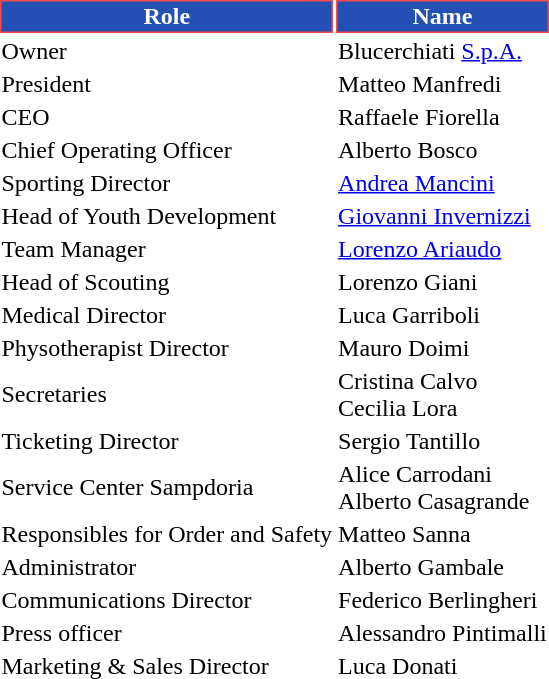<table class="toccolours">
<tr>
<th style="background:#244fb3;color:#ffffff;border:1px solid #f44a4a">Role</th>
<th style="background:#244fb3;color:#ffffff;border:1px solid #f44a4a">Name</th>
</tr>
<tr>
<td>Owner</td>
<td> Blucerchiati <a href='#'>S.p.A.</a></td>
</tr>
<tr>
<td>President</td>
<td> Matteo Manfredi</td>
</tr>
<tr>
<td>CEO</td>
<td> Raffaele Fiorella</td>
</tr>
<tr>
<td>Chief Operating Officer</td>
<td> Alberto Bosco</td>
</tr>
<tr>
<td>Sporting Director</td>
<td> <a href='#'>Andrea Mancini</a></td>
</tr>
<tr>
<td>Head of Youth Development</td>
<td> <a href='#'>Giovanni Invernizzi</a></td>
</tr>
<tr>
<td>Team Manager</td>
<td> <a href='#'>Lorenzo Ariaudo</a></td>
</tr>
<tr>
<td>Head of Scouting</td>
<td> Lorenzo Giani</td>
</tr>
<tr>
<td>Medical Director</td>
<td> Luca Garriboli</td>
</tr>
<tr>
<td>Physotherapist Director</td>
<td> Mauro Doimi</td>
</tr>
<tr>
<td>Secretaries</td>
<td> Cristina Calvo <br>  Cecilia Lora</td>
</tr>
<tr>
<td>Ticketing Director</td>
<td> Sergio Tantillo</td>
</tr>
<tr>
<td>Service Center Sampdoria</td>
<td> Alice Carrodani <br>  Alberto Casagrande</td>
</tr>
<tr>
<td>Responsibles for Order and Safety</td>
<td> Matteo Sanna</td>
</tr>
<tr>
<td>Administrator</td>
<td> Alberto Gambale</td>
</tr>
<tr>
<td>Communications Director</td>
<td> Federico Berlingheri</td>
</tr>
<tr>
<td>Press officer</td>
<td> Alessandro Pintimalli</td>
</tr>
<tr>
<td>Marketing & Sales Director</td>
<td> Luca Donati</td>
</tr>
</table>
